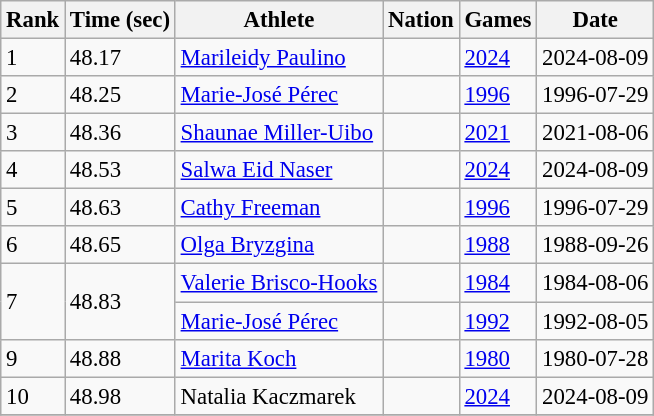<table class=wikitable style="font-size:95%">
<tr>
<th>Rank</th>
<th>Time (sec)</th>
<th>Athlete</th>
<th>Nation</th>
<th>Games</th>
<th>Date</th>
</tr>
<tr>
<td>1</td>
<td>48.17</td>
<td><a href='#'>Marileidy Paulino</a></td>
<td></td>
<td><a href='#'>2024</a></td>
<td>2024-08-09</td>
</tr>
<tr>
<td>2</td>
<td>48.25</td>
<td><a href='#'>Marie-José Pérec</a></td>
<td></td>
<td><a href='#'>1996</a></td>
<td>1996-07-29</td>
</tr>
<tr>
<td>3</td>
<td>48.36</td>
<td><a href='#'>Shaunae Miller-Uibo</a></td>
<td></td>
<td><a href='#'>2021</a></td>
<td>2021-08-06</td>
</tr>
<tr>
<td>4</td>
<td>48.53</td>
<td><a href='#'>Salwa Eid Naser</a></td>
<td></td>
<td><a href='#'>2024</a></td>
<td>2024-08-09</td>
</tr>
<tr>
<td>5</td>
<td>48.63</td>
<td><a href='#'>Cathy Freeman</a></td>
<td></td>
<td><a href='#'>1996</a></td>
<td>1996-07-29</td>
</tr>
<tr>
<td>6</td>
<td>48.65</td>
<td><a href='#'>Olga Bryzgina</a></td>
<td></td>
<td><a href='#'>1988</a></td>
<td>1988-09-26</td>
</tr>
<tr>
<td rowspan="2">7</td>
<td rowspan="2">48.83</td>
<td><a href='#'>Valerie Brisco-Hooks</a></td>
<td></td>
<td><a href='#'>1984</a></td>
<td>1984-08-06</td>
</tr>
<tr>
<td><a href='#'>Marie-José Pérec</a></td>
<td></td>
<td><a href='#'>1992</a></td>
<td>1992-08-05</td>
</tr>
<tr>
<td>9</td>
<td>48.88</td>
<td><a href='#'>Marita Koch</a></td>
<td></td>
<td><a href='#'>1980</a></td>
<td>1980-07-28</td>
</tr>
<tr>
<td>10</td>
<td>48.98</td>
<td>Natalia Kaczmarek</td>
<td></td>
<td><a href='#'>2024</a></td>
<td>2024-08-09</td>
</tr>
<tr>
</tr>
</table>
